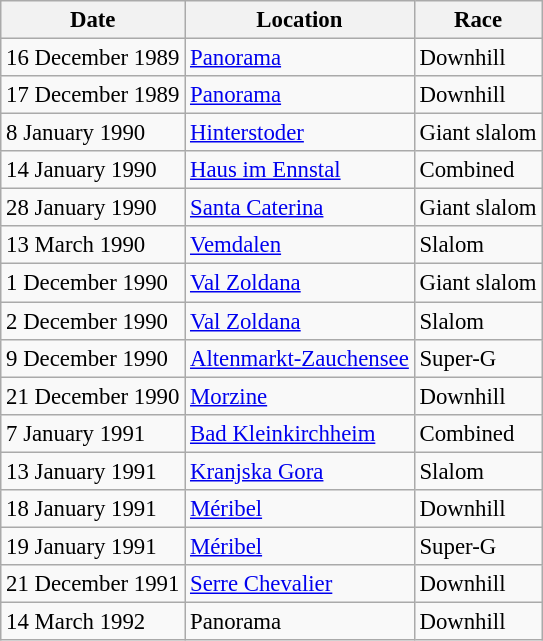<table class=wikitable style="font-size:95%;">
<tr>
<th><strong>Date</strong></th>
<th><strong>Location</strong></th>
<th><strong>Race</strong></th>
</tr>
<tr>
<td>16 December 1989</td>
<td> <a href='#'>Panorama</a></td>
<td>Downhill</td>
</tr>
<tr>
<td>17 December 1989</td>
<td> <a href='#'>Panorama</a></td>
<td>Downhill</td>
</tr>
<tr>
<td>8 January 1990</td>
<td> <a href='#'>Hinterstoder</a></td>
<td>Giant slalom</td>
</tr>
<tr>
<td>14 January 1990</td>
<td> <a href='#'>Haus im Ennstal</a></td>
<td>Combined</td>
</tr>
<tr>
<td>28 January 1990</td>
<td> <a href='#'>Santa Caterina</a></td>
<td>Giant slalom</td>
</tr>
<tr>
<td>13 March 1990</td>
<td> <a href='#'>Vemdalen</a></td>
<td>Slalom</td>
</tr>
<tr>
<td>1 December 1990</td>
<td> <a href='#'>Val Zoldana</a></td>
<td>Giant slalom</td>
</tr>
<tr>
<td>2 December 1990</td>
<td> <a href='#'>Val Zoldana</a></td>
<td>Slalom</td>
</tr>
<tr>
<td>9 December 1990</td>
<td> <a href='#'>Altenmarkt-Zauchensee</a></td>
<td>Super-G</td>
</tr>
<tr>
<td>21 December 1990</td>
<td> <a href='#'>Morzine</a></td>
<td>Downhill</td>
</tr>
<tr>
<td>7 January 1991</td>
<td> <a href='#'>Bad Kleinkirchheim</a></td>
<td>Combined</td>
</tr>
<tr>
<td>13 January 1991</td>
<td> <a href='#'>Kranjska Gora</a></td>
<td>Slalom</td>
</tr>
<tr>
<td>18 January 1991</td>
<td> <a href='#'>Méribel</a></td>
<td>Downhill</td>
</tr>
<tr>
<td>19 January 1991</td>
<td> <a href='#'>Méribel</a></td>
<td>Super-G</td>
</tr>
<tr>
<td>21 December 1991</td>
<td> <a href='#'>Serre Chevalier</a></td>
<td>Downhill</td>
</tr>
<tr>
<td>14 March 1992</td>
<td>  Panorama</td>
<td>Downhill</td>
</tr>
</table>
